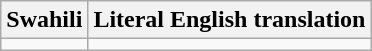<table class="wikitable mw-collapsible">
<tr>
<th>Swahili</th>
<th>Literal English translation </th>
</tr>
<tr>
<td></td>
<td></td>
</tr>
</table>
